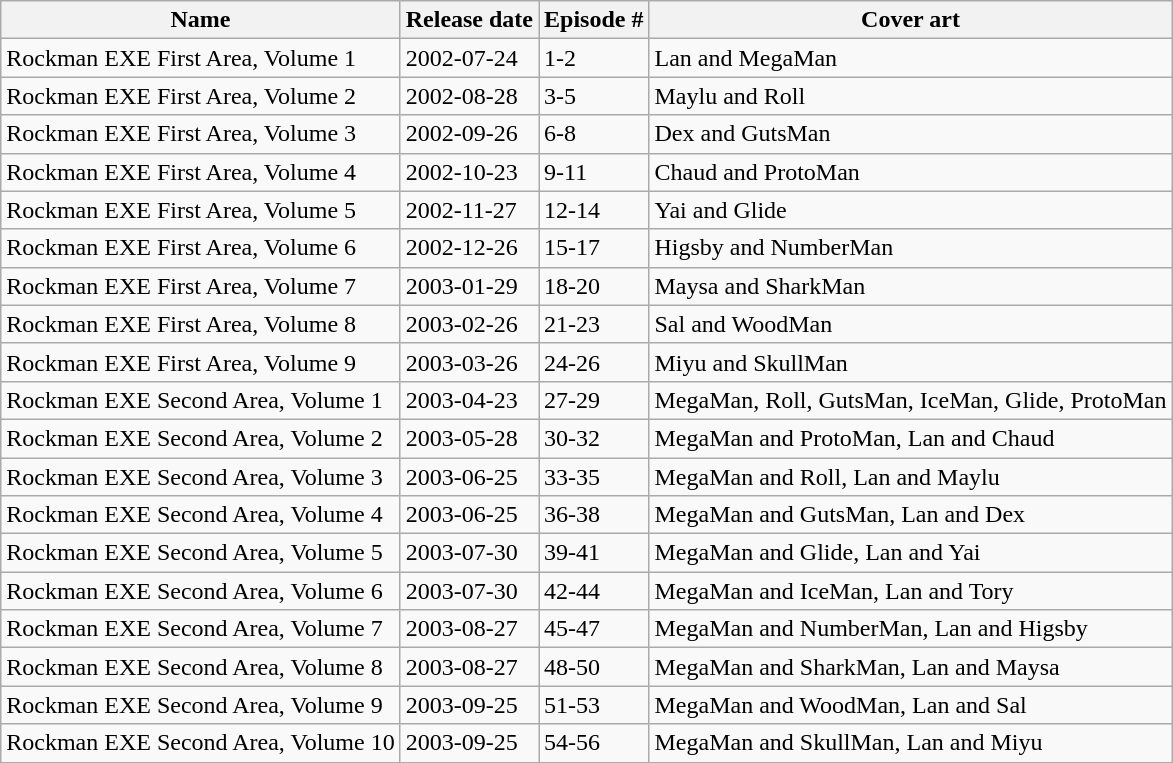<table class="wikitable">
<tr>
<th>Name</th>
<th>Release date</th>
<th>Episode #</th>
<th>Cover art</th>
</tr>
<tr>
<td>Rockman EXE First Area, Volume 1</td>
<td>2002-07-24</td>
<td>1-2</td>
<td>Lan and MegaMan</td>
</tr>
<tr>
<td>Rockman EXE First Area, Volume 2</td>
<td>2002-08-28</td>
<td>3-5</td>
<td>Maylu and Roll</td>
</tr>
<tr>
<td>Rockman EXE First Area, Volume 3</td>
<td>2002-09-26</td>
<td>6-8</td>
<td>Dex and GutsMan</td>
</tr>
<tr>
<td>Rockman EXE First Area, Volume 4</td>
<td>2002-10-23</td>
<td>9-11</td>
<td>Chaud and ProtoMan</td>
</tr>
<tr>
<td>Rockman EXE First Area, Volume 5</td>
<td>2002-11-27</td>
<td>12-14</td>
<td>Yai and Glide</td>
</tr>
<tr>
<td>Rockman EXE First Area, Volume 6</td>
<td>2002-12-26</td>
<td>15-17</td>
<td>Higsby and NumberMan</td>
</tr>
<tr>
<td>Rockman EXE First Area, Volume 7</td>
<td>2003-01-29</td>
<td>18-20</td>
<td>Maysa and SharkMan</td>
</tr>
<tr>
<td>Rockman EXE First Area, Volume 8</td>
<td>2003-02-26</td>
<td>21-23</td>
<td>Sal and WoodMan</td>
</tr>
<tr>
<td>Rockman EXE First Area, Volume 9</td>
<td>2003-03-26</td>
<td>24-26</td>
<td>Miyu and SkullMan</td>
</tr>
<tr>
<td>Rockman EXE Second Area, Volume 1</td>
<td>2003-04-23</td>
<td>27-29</td>
<td>MegaMan, Roll, GutsMan, IceMan, Glide, ProtoMan</td>
</tr>
<tr>
<td>Rockman EXE Second Area, Volume 2</td>
<td>2003-05-28</td>
<td>30-32</td>
<td>MegaMan and ProtoMan, Lan and Chaud</td>
</tr>
<tr>
<td>Rockman EXE Second Area, Volume 3</td>
<td>2003-06-25</td>
<td>33-35</td>
<td>MegaMan and Roll, Lan and Maylu</td>
</tr>
<tr>
<td>Rockman EXE Second Area, Volume 4</td>
<td>2003-06-25</td>
<td>36-38</td>
<td>MegaMan and GutsMan, Lan and Dex</td>
</tr>
<tr>
<td>Rockman EXE Second Area, Volume 5</td>
<td>2003-07-30</td>
<td>39-41</td>
<td>MegaMan and Glide, Lan and Yai</td>
</tr>
<tr>
<td>Rockman EXE Second Area, Volume 6</td>
<td>2003-07-30</td>
<td>42-44</td>
<td>MegaMan and IceMan, Lan and Tory</td>
</tr>
<tr>
<td>Rockman EXE Second Area, Volume 7</td>
<td>2003-08-27</td>
<td>45-47</td>
<td>MegaMan and NumberMan, Lan and Higsby</td>
</tr>
<tr>
<td>Rockman EXE Second Area, Volume 8</td>
<td>2003-08-27</td>
<td>48-50</td>
<td>MegaMan and SharkMan, Lan and Maysa</td>
</tr>
<tr>
<td>Rockman EXE Second Area, Volume 9</td>
<td>2003-09-25</td>
<td>51-53</td>
<td>MegaMan and WoodMan, Lan and Sal</td>
</tr>
<tr>
<td>Rockman EXE Second Area, Volume 10</td>
<td>2003-09-25</td>
<td>54-56</td>
<td>MegaMan and SkullMan, Lan and Miyu</td>
</tr>
</table>
